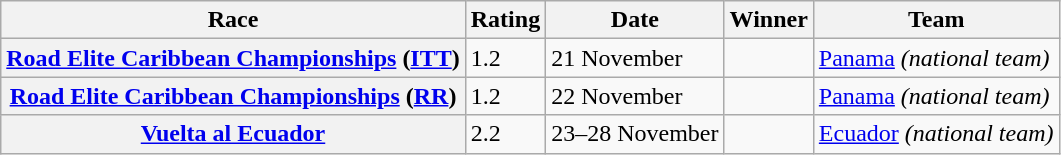<table class="wikitable plainrowheaders">
<tr>
<th scope="col">Race</th>
<th scope="col">Rating</th>
<th scope="col">Date</th>
<th scope="col">Winner</th>
<th scope="col">Team</th>
</tr>
<tr>
<th scope="row"> <a href='#'>Road Elite Caribbean Championships</a>  (<a href='#'>ITT</a>)</th>
<td>1.2</td>
<td>21 November</td>
<td></td>
<td><a href='#'>Panama</a> <em>(national team)</em></td>
</tr>
<tr>
<th scope="row"> <a href='#'>Road Elite Caribbean Championships</a> (<a href='#'>RR</a>)</th>
<td>1.2</td>
<td>22 November</td>
<td></td>
<td><a href='#'>Panama</a> <em>(national team)</em></td>
</tr>
<tr>
<th scope="row"> <a href='#'>Vuelta al Ecuador</a></th>
<td>2.2</td>
<td>23–28 November</td>
<td></td>
<td><a href='#'>Ecuador</a> <em>(national team)</em></td>
</tr>
</table>
